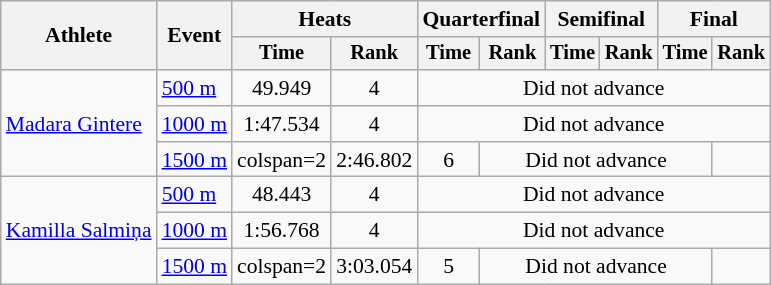<table class="wikitable" style="font-size:90%">
<tr>
<th rowspan=2>Athlete</th>
<th rowspan=2>Event</th>
<th colspan=2>Heats</th>
<th colspan=2>Quarterfinal</th>
<th colspan=2>Semifinal</th>
<th colspan=2>Final</th>
</tr>
<tr style="font-size:95%">
<th>Time</th>
<th>Rank</th>
<th>Time</th>
<th>Rank</th>
<th>Time</th>
<th>Rank</th>
<th>Time</th>
<th>Rank</th>
</tr>
<tr align=center>
<td align=left rowspan=3><a href='#'>Madara Gintere</a></td>
<td align=left><a href='#'>500 m</a></td>
<td>49.949</td>
<td>4</td>
<td colspan=6>Did not advance</td>
</tr>
<tr align=center>
<td align=left><a href='#'>1000 m</a></td>
<td>1:47.534</td>
<td>4</td>
<td colspan=6>Did not advance</td>
</tr>
<tr align=center>
<td align=left><a href='#'>1500 m</a></td>
<td>colspan=2</td>
<td>2:46.802</td>
<td>6</td>
<td colspan=4>Did not advance</td>
</tr>
<tr align=center>
<td align=left rowspan=3><a href='#'>Kamilla Salmiņa</a></td>
<td align=left><a href='#'>500 m</a></td>
<td>48.443</td>
<td>4</td>
<td colspan=6>Did not advance</td>
</tr>
<tr align=center>
<td align=left><a href='#'>1000 m</a></td>
<td>1:56.768</td>
<td>4</td>
<td colspan=6>Did not advance</td>
</tr>
<tr align=center>
<td align=left><a href='#'>1500 m</a></td>
<td>colspan=2</td>
<td>3:03.054</td>
<td>5</td>
<td colspan=4>Did not advance</td>
</tr>
</table>
